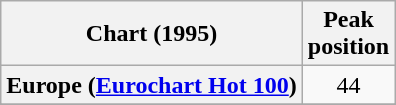<table class="wikitable sortable plainrowheaders" style="text-align:center">
<tr>
<th>Chart (1995)</th>
<th>Peak<br>position</th>
</tr>
<tr>
<th scope="row">Europe (<a href='#'>Eurochart Hot 100</a>)</th>
<td>44</td>
</tr>
<tr>
</tr>
<tr>
</tr>
</table>
